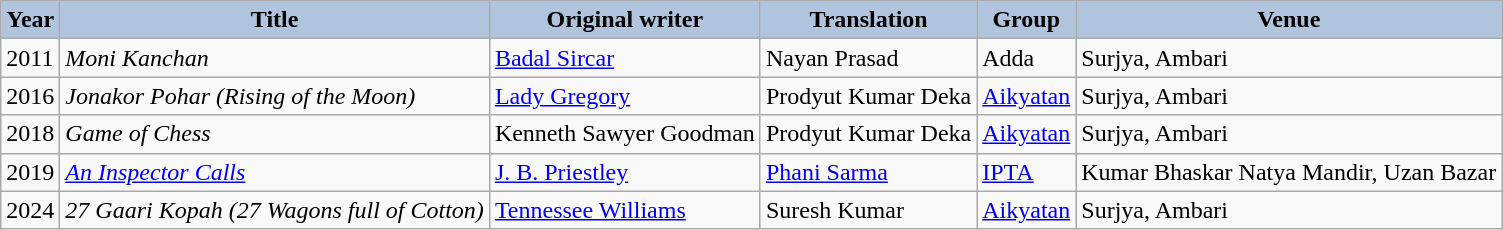<table class="wikitable">
<tr style="text-align:center;">
<th style="background:#B0C4DE;">Year</th>
<th style="background:#B0C4DE;">Title</th>
<th style="background:#B0C4DE;">Original writer</th>
<th style="background:#B0C4DE;">Translation</th>
<th style="background:#B0C4DE;">Group</th>
<th style="background:#B0C4DE;">Venue</th>
</tr>
<tr>
<td>2011</td>
<td><em>Moni Kanchan</em></td>
<td><a href='#'>Badal Sircar</a></td>
<td>Nayan Prasad</td>
<td>Adda</td>
<td>Surjya, Ambari</td>
</tr>
<tr>
<td>2016</td>
<td><em>Jonakor Pohar (Rising of the Moon)</em></td>
<td><a href='#'>Lady Gregory</a></td>
<td>Prodyut Kumar Deka</td>
<td><a href='#'>Aikyatan</a></td>
<td>Surjya, Ambari</td>
</tr>
<tr>
<td>2018</td>
<td><em>Game of Chess</em></td>
<td>Kenneth Sawyer Goodman</td>
<td>Prodyut Kumar Deka</td>
<td><a href='#'>Aikyatan</a></td>
<td>Surjya, Ambari</td>
</tr>
<tr>
<td>2019</td>
<td><em><a href='#'>An Inspector Calls</a></em></td>
<td><a href='#'>J. B. Priestley</a></td>
<td><a href='#'>Phani Sarma</a></td>
<td><a href='#'>IPTA</a></td>
<td>Kumar Bhaskar Natya Mandir, Uzan Bazar</td>
</tr>
<tr>
<td>2024</td>
<td><em>27 Gaari Kopah (27 Wagons full of Cotton)</em></td>
<td><a href='#'>Tennessee Williams</a></td>
<td>Suresh Kumar</td>
<td><a href='#'>Aikyatan</a></td>
<td>Surjya, Ambari</td>
</tr>
</table>
